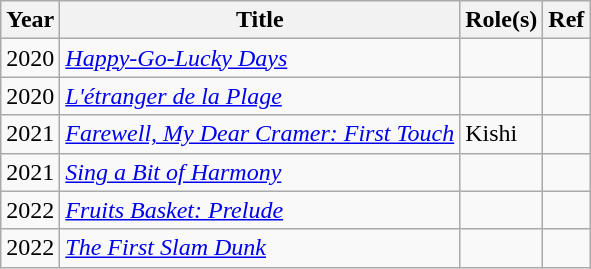<table class="wikitable">
<tr>
<th>Year</th>
<th>Title</th>
<th>Role(s)</th>
<th>Ref</th>
</tr>
<tr>
<td>2020</td>
<td><em><a href='#'>Happy-Go-Lucky Days</a></em></td>
<td></td>
<td></td>
</tr>
<tr>
<td>2020</td>
<td><em><a href='#'>L'étranger de la Plage</a></em></td>
<td></td>
<td></td>
</tr>
<tr>
<td>2021</td>
<td><em><a href='#'>Farewell, My Dear Cramer: First Touch</a></em></td>
<td>Kishi</td>
<td></td>
</tr>
<tr>
<td>2021</td>
<td><em><a href='#'>Sing a Bit of Harmony</a></em></td>
<td></td>
<td></td>
</tr>
<tr>
<td>2022</td>
<td><em><a href='#'>Fruits Basket: Prelude</a></em></td>
<td></td>
<td></td>
</tr>
<tr>
<td>2022</td>
<td><em><a href='#'>The First Slam Dunk</a></em></td>
<td></td>
<td></td>
</tr>
</table>
